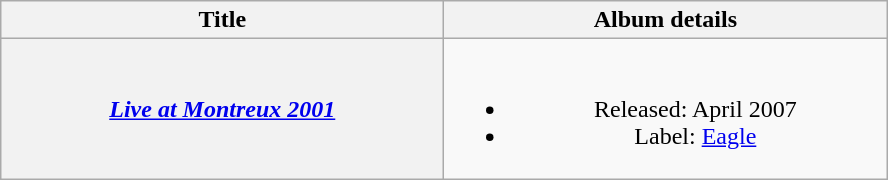<table class="wikitable plainrowheaders" style="text-align:center;">
<tr>
<th scope="col" style="width:18em;">Title</th>
<th scope="col" style="width:18em;">Album details</th>
</tr>
<tr>
<th scope="row"><em><a href='#'>Live at Montreux 2001</a></em></th>
<td><br><ul><li>Released: April 2007</li><li>Label: <a href='#'>Eagle</a></li></ul></td>
</tr>
</table>
